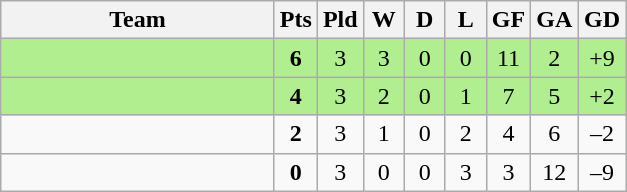<table class="wikitable" style="text-align:center;">
<tr>
<th width=175>Team</th>
<th width=20  abbr="Points">Pts</th>
<th width=20  abbr="Played">Pld</th>
<th width=20  abbr="Won">W</th>
<th width=20  abbr="Drawn">D</th>
<th width=20  abbr="Lost">L</th>
<th width=20  abbr="Goals for">GF</th>
<th width=20  abbr="Goals against">GA</th>
<th width=25  abbr="Goal difference">GD</th>
</tr>
<tr style="background: #B0EE90;">
<td align=left></td>
<td><strong>6</strong></td>
<td>3</td>
<td>3</td>
<td>0</td>
<td>0</td>
<td>11</td>
<td>2</td>
<td>+9</td>
</tr>
<tr style="background: #B0EE90;">
<td align=left></td>
<td><strong>4</strong></td>
<td>3</td>
<td>2</td>
<td>0</td>
<td>1</td>
<td>7</td>
<td>5</td>
<td>+2</td>
</tr>
<tr>
<td align=left></td>
<td><strong>2</strong></td>
<td>3</td>
<td>1</td>
<td>0</td>
<td>2</td>
<td>4</td>
<td>6</td>
<td>–2</td>
</tr>
<tr>
<td align=left></td>
<td><strong>0</strong></td>
<td>3</td>
<td>0</td>
<td>0</td>
<td>3</td>
<td>3</td>
<td>12</td>
<td>–9</td>
</tr>
</table>
